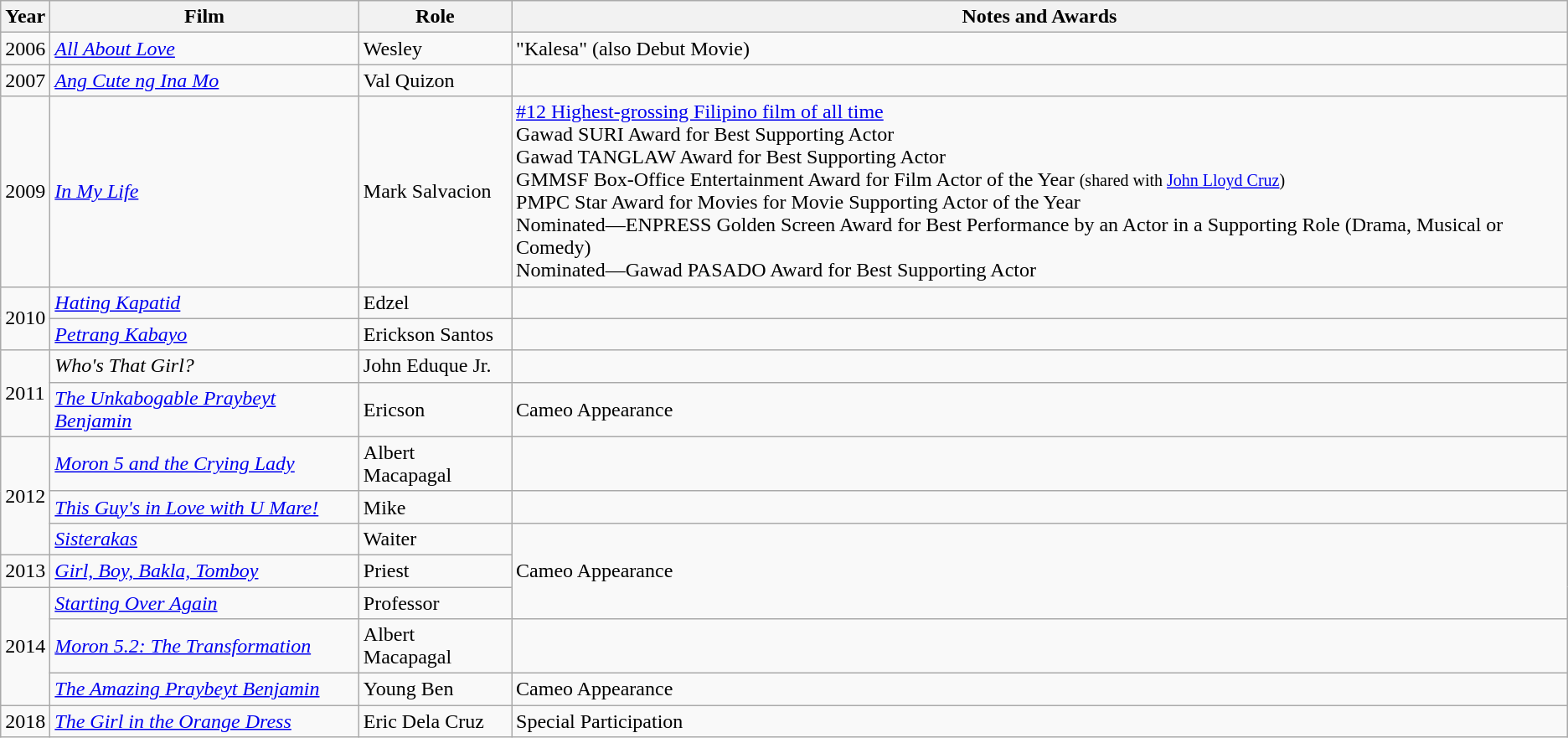<table class="wikitable">
<tr>
<th>Year</th>
<th>Film</th>
<th>Role</th>
<th class="unsortable">Notes and Awards</th>
</tr>
<tr>
<td>2006</td>
<td><em><a href='#'>All About Love</a></em></td>
<td>Wesley</td>
<td>"Kalesa" (also Debut Movie)</td>
</tr>
<tr>
<td>2007</td>
<td><em><a href='#'>Ang Cute ng Ina Mo</a></em></td>
<td>Val Quizon</td>
<td></td>
</tr>
<tr>
<td>2009</td>
<td><em><a href='#'>In My Life</a></em></td>
<td>Mark Salvacion</td>
<td><a href='#'>#12 Highest-grossing Filipino film of all time</a><br>Gawad SURI Award for Best Supporting Actor<br>Gawad TANGLAW Award for Best Supporting Actor<br>GMMSF Box-Office Entertainment Award for Film Actor of the Year <small>(shared with <a href='#'>John Lloyd Cruz</a>)</small><br>PMPC Star Award for Movies for Movie Supporting Actor of the Year<br>Nominated—ENPRESS Golden Screen Award for Best Performance by an Actor in a Supporting Role (Drama, Musical or Comedy)<br>Nominated—Gawad PASADO Award for Best Supporting Actor</td>
</tr>
<tr>
<td rowspan="2">2010</td>
<td><em><a href='#'>Hating Kapatid</a></em></td>
<td>Edzel</td>
<td></td>
</tr>
<tr>
<td><em><a href='#'>Petrang Kabayo</a></em></td>
<td>Erickson Santos</td>
<td></td>
</tr>
<tr>
<td rowspan="2">2011</td>
<td><em>Who's That Girl?</em></td>
<td>John Eduque Jr.</td>
<td></td>
</tr>
<tr>
<td><em><a href='#'>The Unkabogable Praybeyt Benjamin</a></em></td>
<td>Ericson</td>
<td>Cameo Appearance</td>
</tr>
<tr>
<td rowspan="3">2012</td>
<td><em><a href='#'>Moron 5 and the Crying Lady</a></em></td>
<td>Albert Macapagal</td>
<td></td>
</tr>
<tr>
<td><em><a href='#'>This Guy's in Love with U Mare!</a></em></td>
<td>Mike</td>
<td></td>
</tr>
<tr>
<td><em><a href='#'>Sisterakas</a></em></td>
<td>Waiter</td>
<td rowspan="3">Cameo Appearance</td>
</tr>
<tr>
<td>2013</td>
<td><em><a href='#'>Girl, Boy, Bakla, Tomboy</a></em></td>
<td>Priest</td>
</tr>
<tr>
<td rowspan="3">2014</td>
<td><em><a href='#'>Starting Over Again</a></em></td>
<td>Professor</td>
</tr>
<tr>
<td><em><a href='#'>Moron 5.2: The Transformation</a></em></td>
<td>Albert Macapagal</td>
<td></td>
</tr>
<tr>
<td><em><a href='#'>The Amazing Praybeyt Benjamin</a></em></td>
<td>Young Ben</td>
<td>Cameo Appearance</td>
</tr>
<tr>
<td>2018</td>
<td><em><a href='#'>The Girl in the Orange Dress</a></em></td>
<td>Eric Dela Cruz</td>
<td>Special Participation</td>
</tr>
</table>
